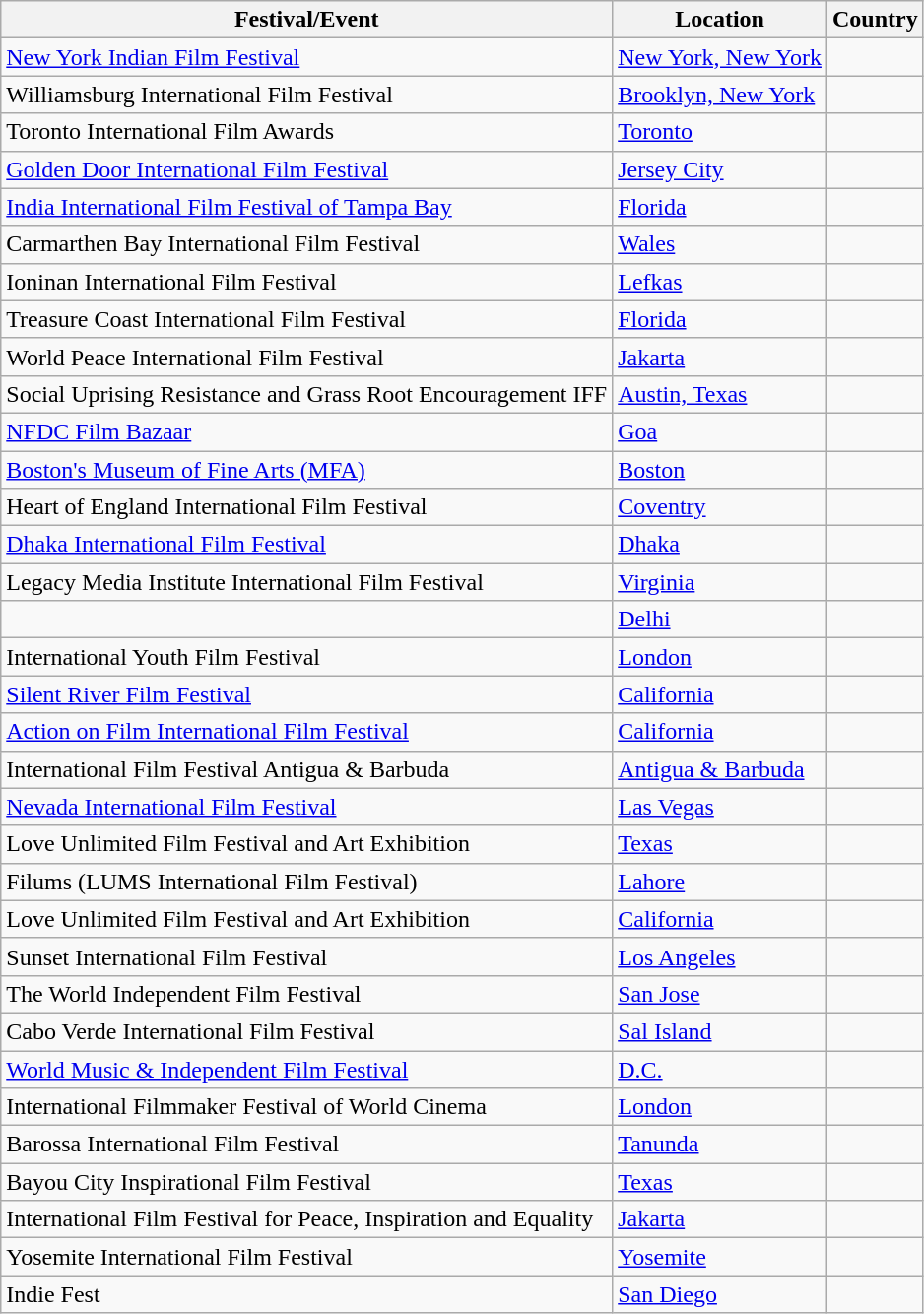<table class="wikitable">
<tr>
<th>Festival/Event</th>
<th>Location</th>
<th>Country</th>
</tr>
<tr>
<td><a href='#'>New York Indian Film Festival</a></td>
<td><a href='#'>New York, New York</a></td>
<td></td>
</tr>
<tr>
<td>Williamsburg International Film Festival</td>
<td><a href='#'>Brooklyn, New York</a></td>
<td></td>
</tr>
<tr>
<td>Toronto International Film Awards</td>
<td><a href='#'>Toronto</a></td>
<td></td>
</tr>
<tr>
<td><a href='#'>Golden Door International Film Festival</a></td>
<td><a href='#'>Jersey City</a></td>
<td></td>
</tr>
<tr>
<td><a href='#'>India International Film Festival of Tampa Bay</a></td>
<td><a href='#'>Florida</a></td>
<td></td>
</tr>
<tr>
<td>Carmarthen Bay International Film Festival</td>
<td><a href='#'>Wales</a></td>
<td></td>
</tr>
<tr>
<td>Ioninan International Film Festival</td>
<td><a href='#'>Lefkas</a></td>
<td></td>
</tr>
<tr>
<td>Treasure Coast International Film Festival</td>
<td><a href='#'>Florida</a></td>
<td></td>
</tr>
<tr>
<td>World Peace International Film Festival</td>
<td><a href='#'>Jakarta</a></td>
<td></td>
</tr>
<tr>
<td>Social Uprising Resistance and Grass Root Encouragement IFF</td>
<td><a href='#'>Austin, Texas</a></td>
<td></td>
</tr>
<tr>
<td><a href='#'>NFDC Film Bazaar</a></td>
<td><a href='#'>Goa</a></td>
<td></td>
</tr>
<tr>
<td><a href='#'>Boston's Museum of Fine Arts (MFA)</a></td>
<td><a href='#'>Boston</a></td>
<td></td>
</tr>
<tr>
<td>Heart of England International Film Festival</td>
<td><a href='#'>Coventry</a></td>
<td></td>
</tr>
<tr>
<td><a href='#'>Dhaka International Film Festival</a></td>
<td><a href='#'>Dhaka</a></td>
<td></td>
</tr>
<tr>
<td>Legacy Media Institute International Film Festival</td>
<td><a href='#'>Virginia</a></td>
<td></td>
</tr>
<tr>
<td></td>
<td><a href='#'>Delhi</a></td>
<td></td>
</tr>
<tr>
<td>International Youth Film Festival</td>
<td><a href='#'>London</a></td>
<td></td>
</tr>
<tr>
<td><a href='#'>Silent River Film Festival</a></td>
<td><a href='#'>California</a></td>
<td></td>
</tr>
<tr>
<td><a href='#'>Action on Film International Film Festival</a></td>
<td><a href='#'>California</a></td>
<td></td>
</tr>
<tr>
<td>International Film Festival Antigua & Barbuda</td>
<td><a href='#'>Antigua & Barbuda</a></td>
<td></td>
</tr>
<tr>
<td><a href='#'>Nevada International Film Festival</a></td>
<td><a href='#'>Las Vegas</a></td>
<td></td>
</tr>
<tr>
<td>Love Unlimited Film Festival and Art Exhibition</td>
<td><a href='#'>Texas</a></td>
<td></td>
</tr>
<tr>
<td>Filums (LUMS International Film Festival)</td>
<td><a href='#'>Lahore</a></td>
<td></td>
</tr>
<tr>
<td>Love Unlimited Film Festival and Art Exhibition</td>
<td><a href='#'>California</a></td>
<td></td>
</tr>
<tr>
<td>Sunset International Film Festival</td>
<td><a href='#'>Los Angeles</a></td>
<td></td>
</tr>
<tr>
<td>The World Independent Film Festival</td>
<td><a href='#'>San Jose</a></td>
<td></td>
</tr>
<tr>
<td>Cabo Verde International Film Festival</td>
<td><a href='#'>Sal Island</a></td>
<td></td>
</tr>
<tr>
<td><a href='#'>World Music & Independent Film Festival</a></td>
<td><a href='#'>D.C.</a></td>
<td></td>
</tr>
<tr>
<td>International Filmmaker Festival of World Cinema</td>
<td><a href='#'>London</a></td>
<td></td>
</tr>
<tr>
<td>Barossa International Film Festival</td>
<td><a href='#'>Tanunda</a></td>
<td></td>
</tr>
<tr>
<td>Bayou City Inspirational Film Festival</td>
<td><a href='#'>Texas</a></td>
<td></td>
</tr>
<tr>
<td>International Film Festival for Peace, Inspiration and Equality</td>
<td><a href='#'>Jakarta</a></td>
<td></td>
</tr>
<tr>
<td>Yosemite International Film Festival</td>
<td><a href='#'>Yosemite</a></td>
<td></td>
</tr>
<tr>
<td>Indie Fest</td>
<td><a href='#'>San Diego</a></td>
<td></td>
</tr>
</table>
